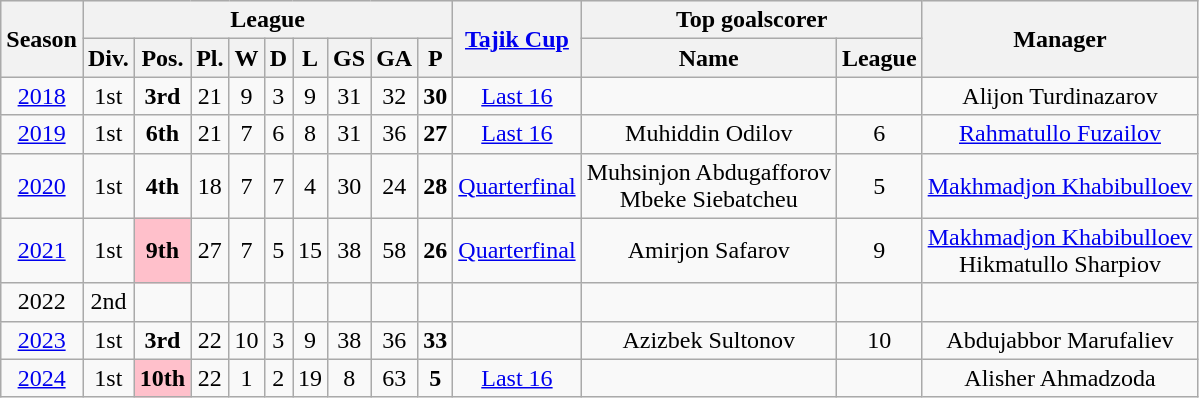<table class="wikitable">
<tr style="background:#efefef;">
<th rowspan="2">Season</th>
<th colspan="9">League</th>
<th rowspan="2"><a href='#'>Tajik Cup</a></th>
<th colspan="2">Top goalscorer</th>
<th rowspan="2">Manager</th>
</tr>
<tr>
<th>Div.</th>
<th>Pos.</th>
<th>Pl.</th>
<th>W</th>
<th>D</th>
<th>L</th>
<th>GS</th>
<th>GA</th>
<th>P</th>
<th>Name</th>
<th>League</th>
</tr>
<tr>
<td align=center><a href='#'>2018</a></td>
<td align=center>1st</td>
<td align=center><strong>3rd</strong></td>
<td align=center>21</td>
<td align=center>9</td>
<td align=center>3</td>
<td align=center>9</td>
<td align=center>31</td>
<td align=center>32</td>
<td align=center><strong>30</strong></td>
<td align=center><a href='#'>Last 16</a></td>
<td align=center></td>
<td align=center></td>
<td align=center>Alijon Turdinazarov</td>
</tr>
<tr>
<td align=center><a href='#'>2019</a></td>
<td align=center>1st</td>
<td align=center><strong>6th</strong></td>
<td align=center>21</td>
<td align=center>7</td>
<td align=center>6</td>
<td align=center>8</td>
<td align=center>31</td>
<td align=center>36</td>
<td align=center><strong>27</strong></td>
<td align=center><a href='#'>Last 16</a></td>
<td align=center>Muhiddin Odilov</td>
<td align=center>6</td>
<td align=center><a href='#'>Rahmatullo Fuzailov</a></td>
</tr>
<tr>
<td align=center><a href='#'>2020</a></td>
<td align=center>1st</td>
<td align=center><strong>4th</strong></td>
<td align=center>18</td>
<td align=center>7</td>
<td align=center>7</td>
<td align=center>4</td>
<td align=center>30</td>
<td align=center>24</td>
<td align=center><strong>28</strong></td>
<td align=center><a href='#'>Quarterfinal</a></td>
<td align=center>Muhsinjon Abdugafforov <br> Mbeke Siebatcheu</td>
<td align=center>5</td>
<td align=center><a href='#'>Makhmadjon Khabibulloev</a></td>
</tr>
<tr>
<td align=center><a href='#'>2021</a></td>
<td align=center>1st</td>
<td style="text-align:center; background:pink;"><strong>9th</strong></td>
<td align=center>27</td>
<td align=center>7</td>
<td align=center>5</td>
<td align=center>15</td>
<td align=center>38</td>
<td align=center>58</td>
<td align=center><strong>26</strong></td>
<td align=center><a href='#'>Quarterfinal</a></td>
<td align=center>Amirjon Safarov</td>
<td align=center>9</td>
<td align=center><a href='#'>Makhmadjon Khabibulloev</a> <br> Hikmatullo Sharpiov</td>
</tr>
<tr>
<td align=center>2022</td>
<td align=center>2nd</td>
<td align=center><strong> </strong></td>
<td align=center></td>
<td align=center></td>
<td align=center></td>
<td align=center></td>
<td align=center></td>
<td align=center></td>
<td align=center><strong> </strong></td>
<td align=center><a href='#'></a></td>
<td align=center></td>
<td align=center></td>
<td align=center></td>
</tr>
<tr>
<td align=center><a href='#'>2023</a></td>
<td align=center>1st</td>
<td align=center><strong>3rd</strong></td>
<td align=center>22</td>
<td align=center>10</td>
<td align=center>3</td>
<td align=center>9</td>
<td align=center>38</td>
<td align=center>36</td>
<td align=center><strong>33</strong></td>
<td align=center><a href='#'></a></td>
<td align=center>Azizbek Sultonov</td>
<td align=center>10</td>
<td align=center>Abdujabbor Marufaliev</td>
</tr>
<tr>
<td align=center><a href='#'>2024</a></td>
<td align=center>1st</td>
<td style="text-align:center; background:pink;"><strong>10th</strong></td>
<td align=center>22</td>
<td align=center>1</td>
<td align=center>2</td>
<td align=center>19</td>
<td align=center>8</td>
<td align=center>63</td>
<td align=center><strong>5</strong></td>
<td align=center><a href='#'>Last 16</a></td>
<td align=center></td>
<td align=center></td>
<td align=center>Alisher Ahmadzoda</td>
</tr>
</table>
